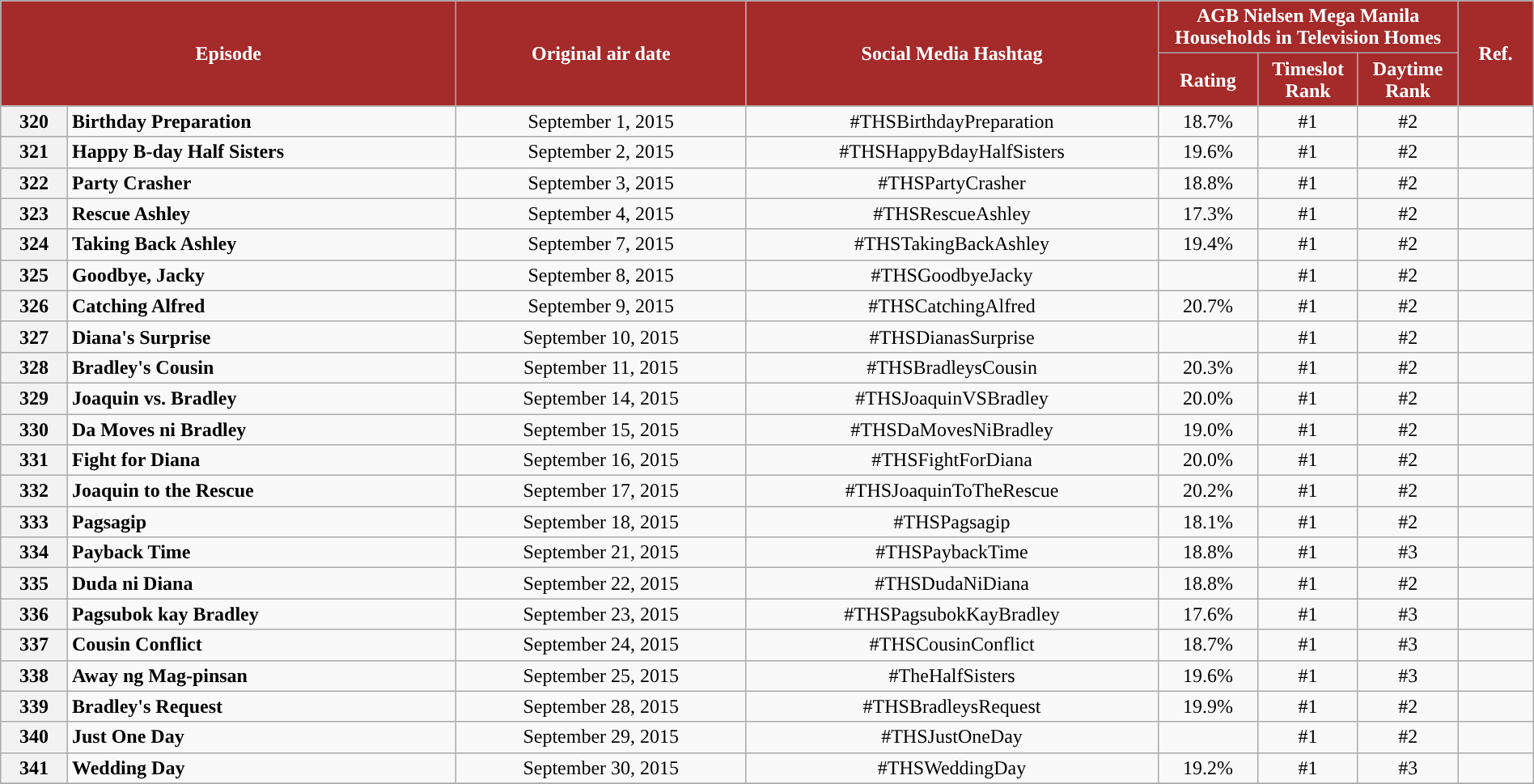<table class="wikitable" style="text-align:center; font-size:100%; line-height:18px;"  width="100%">
<tr>
<th colspan="2" rowspan="2" style="background-color:#A52A2A; color:#ffffff;">Episode</th>
<th style="background:#A52A2A; color:white" rowspan="2">Original air date</th>
<th style="background:#A52A2A; color:white" rowspan="2">Social Media Hashtag</th>
<th style="background-color:#A52A2A; color:#ffffff;" colspan="3">AGB Nielsen Mega Manila Households in Television Homes</th>
<th rowspan="2" style="background:#A52A2A; color:white">Ref.</th>
</tr>
<tr style="text-align: center style=">
<th style="background-color:#A52A2A; width:75px; color:#ffffff;">Rating</th>
<th style="background-color:#A52A2A; width:75px; color:#ffffff;">Timeslot Rank</th>
<th style="background-color:#A52A2A; width:75px; color:#ffffff;">Daytime Rank</th>
</tr>
<tr>
<th>320</th>
<td style="text-align: left;"><strong>Birthday Preparation</strong></td>
<td>September 1, 2015</td>
<td>#THSBirthdayPreparation</td>
<td>18.7%</td>
<td>#1</td>
<td>#2</td>
<td></td>
</tr>
<tr>
<th>321</th>
<td style="text-align: left;"><strong>Happy B-day Half Sisters</strong></td>
<td>September 2, 2015</td>
<td>#THSHappyBdayHalfSisters</td>
<td>19.6%</td>
<td>#1</td>
<td>#2</td>
<td></td>
</tr>
<tr>
<th>322</th>
<td style="text-align: left;"><strong>Party Crasher</strong></td>
<td>September 3, 2015</td>
<td>#THSPartyCrasher</td>
<td>18.8%</td>
<td>#1</td>
<td>#2</td>
<td></td>
</tr>
<tr>
<th>323</th>
<td style="text-align: left;"><strong>Rescue Ashley</strong></td>
<td>September 4, 2015</td>
<td>#THSRescueAshley</td>
<td>17.3%</td>
<td>#1</td>
<td>#2</td>
<td></td>
</tr>
<tr>
<th>324</th>
<td style="text-align: left;"><strong>Taking Back Ashley</strong></td>
<td>September 7, 2015</td>
<td>#THSTakingBackAshley</td>
<td>19.4%</td>
<td>#1</td>
<td>#2</td>
<td></td>
</tr>
<tr>
<th>325</th>
<td style="text-align: left;"><strong>Goodbye, Jacky</strong></td>
<td>September 8, 2015</td>
<td>#THSGoodbyeJacky</td>
<td></td>
<td>#1</td>
<td>#2</td>
<td></td>
</tr>
<tr>
<th>326</th>
<td style="text-align: left;"><strong>Catching Alfred</strong></td>
<td>September 9, 2015</td>
<td>#THSCatchingAlfred</td>
<td>20.7%</td>
<td>#1</td>
<td>#2</td>
<td></td>
</tr>
<tr>
<th>327</th>
<td style="text-align: left;"><strong>Diana's Surprise</strong></td>
<td>September 10, 2015</td>
<td>#THSDianasSurprise</td>
<td></td>
<td>#1</td>
<td>#2</td>
<td></td>
</tr>
<tr>
<th>328</th>
<td style="text-align: left;"><strong>Bradley's Cousin</strong></td>
<td>September 11, 2015</td>
<td>#THSBradleysCousin</td>
<td>20.3%</td>
<td>#1</td>
<td>#2</td>
<td></td>
</tr>
<tr>
<th>329</th>
<td style="text-align: left;"><strong>Joaquin vs. Bradley</strong></td>
<td>September 14, 2015</td>
<td>#THSJoaquinVSBradley</td>
<td>20.0%</td>
<td>#1</td>
<td>#2</td>
<td></td>
</tr>
<tr>
<th>330</th>
<td style="text-align: left;"><strong>Da Moves ni Bradley</strong></td>
<td>September 15, 2015</td>
<td>#THSDaMovesNiBradley</td>
<td>19.0%</td>
<td>#1</td>
<td>#2</td>
<td></td>
</tr>
<tr>
<th>331</th>
<td style="text-align: left;"><strong>Fight for Diana</strong></td>
<td>September 16, 2015</td>
<td>#THSFightForDiana</td>
<td>20.0%</td>
<td>#1</td>
<td>#2</td>
<td></td>
</tr>
<tr>
<th>332</th>
<td style="text-align: left;"><strong>Joaquin to the Rescue</strong></td>
<td>September 17, 2015</td>
<td>#THSJoaquinToTheRescue</td>
<td>20.2%</td>
<td>#1</td>
<td>#2</td>
<td></td>
</tr>
<tr>
<th>333</th>
<td style="text-align: left;"><strong>Pagsagip</strong></td>
<td>September 18, 2015</td>
<td>#THSPagsagip</td>
<td>18.1%</td>
<td>#1</td>
<td>#2</td>
<td></td>
</tr>
<tr>
<th>334</th>
<td style="text-align: left;"><strong>Payback Time</strong></td>
<td>September 21, 2015</td>
<td>#THSPaybackTime</td>
<td>18.8%</td>
<td>#1</td>
<td>#3</td>
<td></td>
</tr>
<tr>
<th>335</th>
<td style="text-align: left;"><strong>Duda ni Diana</strong></td>
<td>September 22, 2015</td>
<td>#THSDudaNiDiana</td>
<td>18.8%</td>
<td>#1</td>
<td>#2</td>
<td></td>
</tr>
<tr>
<th>336</th>
<td style="text-align: left;"><strong>Pagsubok kay Bradley</strong></td>
<td>September 23, 2015</td>
<td>#THSPagsubokKayBradley</td>
<td>17.6%</td>
<td>#1</td>
<td>#3</td>
<td></td>
</tr>
<tr>
<th>337</th>
<td style="text-align: left;"><strong>Cousin Conflict</strong></td>
<td>September 24, 2015</td>
<td>#THSCousinConflict</td>
<td>18.7%</td>
<td>#1</td>
<td>#3</td>
<td></td>
</tr>
<tr>
<th>338</th>
<td style="text-align: left;"><strong>Away ng Mag-pinsan</strong></td>
<td>September 25, 2015</td>
<td>#TheHalfSisters</td>
<td>19.6%</td>
<td>#1</td>
<td>#3</td>
<td></td>
</tr>
<tr>
<th>339</th>
<td style="text-align: left;"><strong>Bradley's Request</strong></td>
<td>September 28, 2015</td>
<td>#THSBradleysRequest</td>
<td>19.9%</td>
<td>#1</td>
<td>#2</td>
<td></td>
</tr>
<tr>
<th>340</th>
<td style="text-align: left;"><strong>Just One Day</strong></td>
<td>September 29, 2015</td>
<td>#THSJustOneDay</td>
<td></td>
<td>#1</td>
<td>#2</td>
<td></td>
</tr>
<tr>
<th>341</th>
<td style="text-align: left;"><strong>Wedding Day</strong></td>
<td>September 30, 2015</td>
<td>#THSWeddingDay</td>
<td>19.2%</td>
<td>#1</td>
<td>#3</td>
<td></td>
</tr>
<tr>
</tr>
</table>
